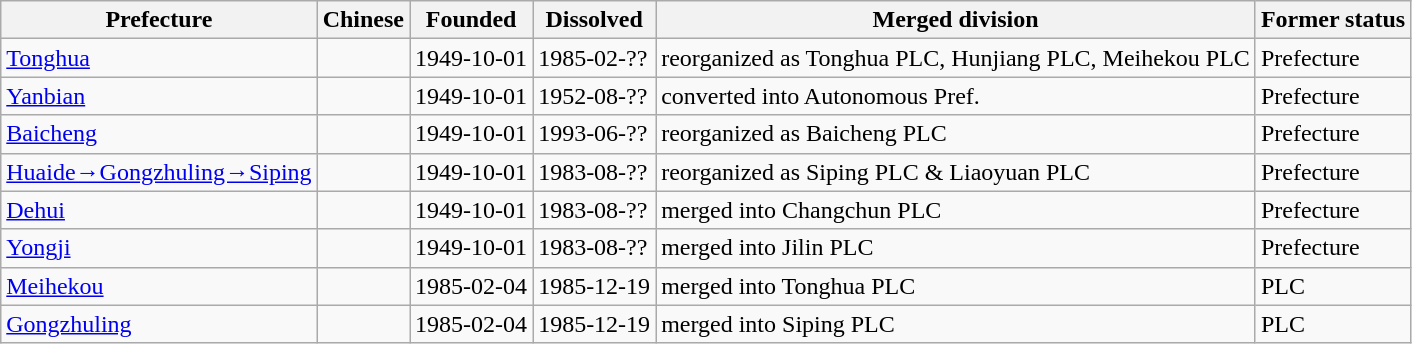<table class="wikitable sortable">
<tr>
<th>Prefecture</th>
<th>Chinese</th>
<th>Founded</th>
<th>Dissolved</th>
<th>Merged division</th>
<th>Former status</th>
</tr>
<tr>
<td><a href='#'>Tonghua</a></td>
<td><span></span></td>
<td>1949-10-01</td>
<td>1985-02-??</td>
<td>reorganized as Tonghua PLC, Hunjiang PLC, Meihekou PLC</td>
<td>Prefecture</td>
</tr>
<tr>
<td><a href='#'>Yanbian</a></td>
<td><span></span></td>
<td>1949-10-01</td>
<td>1952-08-??</td>
<td>converted into Autonomous Pref.</td>
<td>Prefecture</td>
</tr>
<tr>
<td><a href='#'>Baicheng</a></td>
<td><span></span></td>
<td>1949-10-01</td>
<td>1993-06-??</td>
<td>reorganized as Baicheng PLC</td>
<td>Prefecture</td>
</tr>
<tr>
<td><a href='#'>Huaide→Gongzhuling→Siping</a></td>
<td><span></span></td>
<td>1949-10-01</td>
<td>1983-08-??</td>
<td>reorganized as Siping PLC & Liaoyuan PLC</td>
<td>Prefecture</td>
</tr>
<tr>
<td><a href='#'>Dehui</a></td>
<td><span></span></td>
<td>1949-10-01</td>
<td>1983-08-??</td>
<td>merged into Changchun PLC</td>
<td>Prefecture</td>
</tr>
<tr>
<td><a href='#'>Yongji</a></td>
<td><span></span></td>
<td>1949-10-01</td>
<td>1983-08-??</td>
<td>merged into Jilin PLC</td>
<td>Prefecture</td>
</tr>
<tr>
<td><a href='#'>Meihekou</a></td>
<td><span></span></td>
<td>1985-02-04</td>
<td>1985-12-19</td>
<td>merged into Tonghua PLC</td>
<td>PLC</td>
</tr>
<tr>
<td><a href='#'>Gongzhuling</a></td>
<td><span></span></td>
<td>1985-02-04</td>
<td>1985-12-19</td>
<td>merged into Siping PLC</td>
<td>PLC</td>
</tr>
</table>
